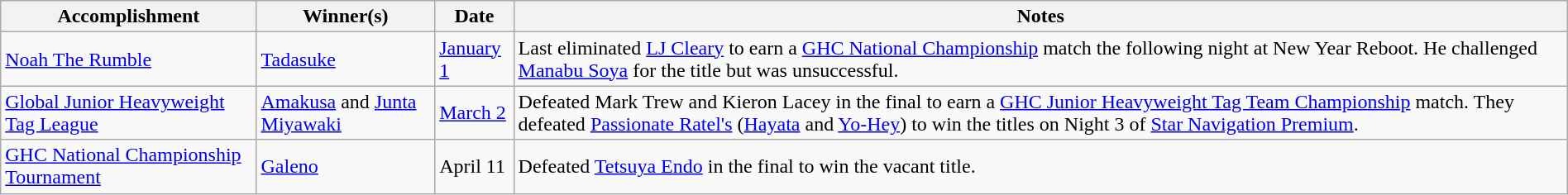<table class="wikitable" style="width:100%;">
<tr>
<th>Accomplishment</th>
<th>Winner(s)</th>
<th>Date</th>
<th>Notes</th>
</tr>
<tr>
<td><a href='#'>Noah The Rumble</a></td>
<td><a href='#'>Tadasuke</a></td>
<td><a href='#'>January 1</a></td>
<td>Last eliminated <a href='#'>LJ Cleary</a> to earn a <a href='#'>GHC National Championship</a> match the following night at New Year Reboot. He challenged <a href='#'>Manabu Soya</a> for the title but was unsuccessful.</td>
</tr>
<tr>
<td><a href='#'>Global Junior Heavyweight Tag League</a></td>
<td><a href='#'>Amakusa</a> and <a href='#'>Junta Miyawaki</a></td>
<td><a href='#'>March 2</a></td>
<td>Defeated Mark Trew and Kieron Lacey in the final to earn a <a href='#'>GHC Junior Heavyweight Tag Team Championship</a> match. They defeated <a href='#'>Passionate Ratel's</a> (<a href='#'>Hayata</a> and <a href='#'>Yo-Hey</a>) to win the titles on Night 3 of <a href='#'>Star Navigation Premium</a>.</td>
</tr>
<tr>
<td><a href='#'>GHC National Championship Tournament</a></td>
<td><a href='#'>Galeno</a></td>
<td>April 11</td>
<td>Defeated <a href='#'>Tetsuya Endo</a> in the final to win the vacant title.</td>
</tr>
</table>
